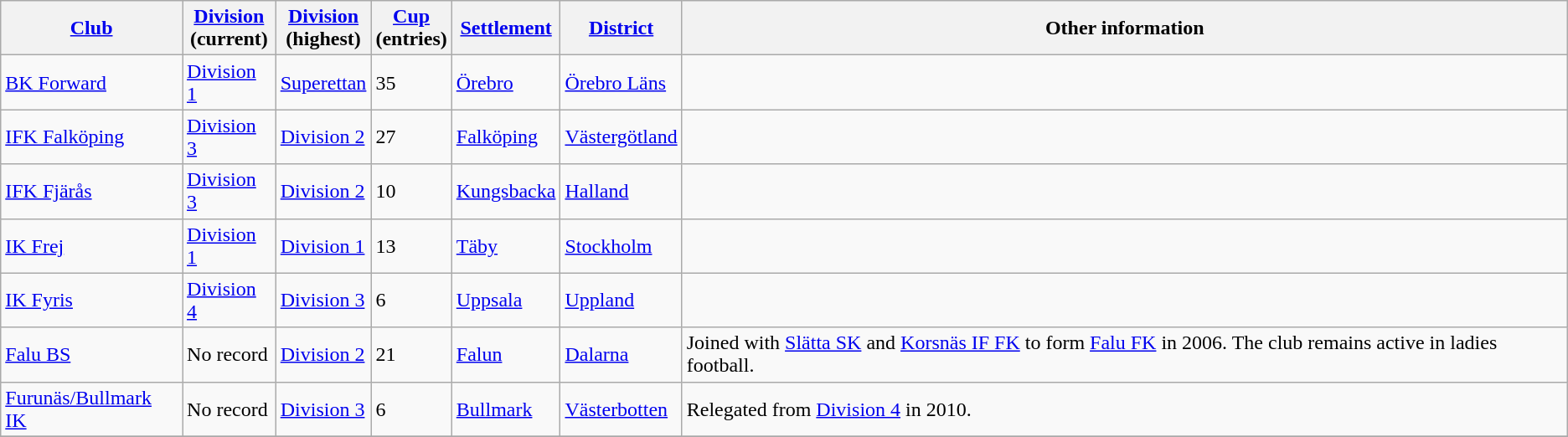<table class="wikitable" style="text-align:left">
<tr>
<th style= width="180px"><a href='#'>Club</a></th>
<th style= width="80px"><a href='#'>Division</a><br> (current)</th>
<th style= width="80px"><a href='#'>Division</a><br> (highest)</th>
<th style= width="60px"><a href='#'>Cup</a><br> (entries)</th>
<th style= width="110px"><a href='#'>Settlement</a></th>
<th style= width="110px"><a href='#'>District</a></th>
<th style= width="230px">Other information</th>
</tr>
<tr>
<td><a href='#'>BK Forward</a></td>
<td><a href='#'>Division 1</a></td>
<td><a href='#'>Superettan</a></td>
<td>35</td>
<td><a href='#'>Örebro</a></td>
<td><a href='#'>Örebro Läns</a></td>
<td></td>
</tr>
<tr>
<td><a href='#'>IFK Falköping</a></td>
<td><a href='#'>Division 3</a></td>
<td><a href='#'>Division 2</a></td>
<td>27</td>
<td><a href='#'>Falköping</a></td>
<td><a href='#'>Västergötland</a></td>
<td></td>
</tr>
<tr>
<td><a href='#'>IFK Fjärås</a></td>
<td><a href='#'>Division 3</a></td>
<td><a href='#'>Division 2</a></td>
<td>10</td>
<td><a href='#'>Kungsbacka</a></td>
<td><a href='#'>Halland</a></td>
<td></td>
</tr>
<tr>
<td><a href='#'>IK Frej</a></td>
<td><a href='#'>Division 1</a></td>
<td><a href='#'>Division 1</a></td>
<td>13</td>
<td><a href='#'>Täby</a></td>
<td><a href='#'>Stockholm</a></td>
<td></td>
</tr>
<tr>
<td><a href='#'>IK Fyris</a></td>
<td><a href='#'>Division 4</a></td>
<td><a href='#'>Division 3</a></td>
<td>6</td>
<td><a href='#'>Uppsala</a></td>
<td><a href='#'>Uppland</a></td>
<td></td>
</tr>
<tr>
<td><a href='#'>Falu BS</a></td>
<td>No record</td>
<td><a href='#'>Division 2</a></td>
<td>21</td>
<td><a href='#'>Falun</a></td>
<td><a href='#'>Dalarna</a></td>
<td>Joined with <a href='#'>Slätta SK</a> and <a href='#'>Korsnäs IF FK</a> to form <a href='#'>Falu FK</a> in 2006. The club remains active in ladies football.</td>
</tr>
<tr>
<td><a href='#'>Furunäs/Bullmark IK</a></td>
<td>No record</td>
<td><a href='#'>Division 3</a></td>
<td>6</td>
<td><a href='#'>Bullmark</a></td>
<td><a href='#'>Västerbotten</a></td>
<td>Relegated from <a href='#'>Division 4</a> in 2010.</td>
</tr>
<tr>
</tr>
</table>
